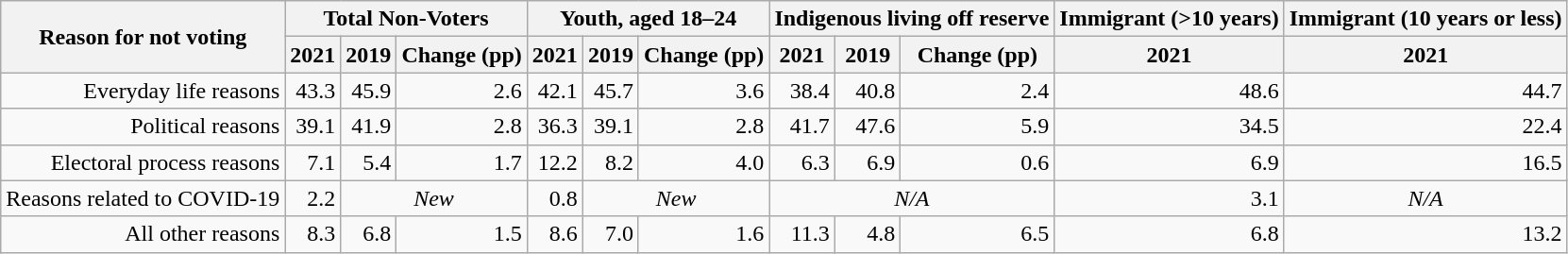<table class="wikitable" style="text-align:right;">
<tr>
<th rowspan="2">Reason for not voting</th>
<th colspan="3">Total Non-Voters</th>
<th colspan="3">Youth, aged 18–24</th>
<th colspan="3">Indigenous living off reserve</th>
<th>Immigrant (>10 years)</th>
<th>Immigrant (10 years or less)</th>
</tr>
<tr>
<th>2021</th>
<th>2019</th>
<th>Change (pp)</th>
<th>2021</th>
<th>2019</th>
<th>Change (pp)</th>
<th>2021</th>
<th>2019</th>
<th>Change (pp)</th>
<th>2021</th>
<th>2021</th>
</tr>
<tr>
<td>Everyday life reasons</td>
<td>43.3</td>
<td>45.9</td>
<td>2.6</td>
<td>42.1</td>
<td>45.7</td>
<td>3.6</td>
<td>38.4</td>
<td>40.8</td>
<td>2.4</td>
<td>48.6</td>
<td>44.7</td>
</tr>
<tr>
<td>Political reasons</td>
<td>39.1</td>
<td>41.9</td>
<td>2.8</td>
<td>36.3</td>
<td>39.1</td>
<td>2.8</td>
<td>41.7</td>
<td>47.6</td>
<td>5.9</td>
<td>34.5</td>
<td>22.4</td>
</tr>
<tr>
<td>Electoral process reasons</td>
<td>7.1</td>
<td>5.4</td>
<td>1.7</td>
<td>12.2</td>
<td>8.2</td>
<td>4.0</td>
<td>6.3</td>
<td>6.9</td>
<td>0.6</td>
<td>6.9</td>
<td>16.5</td>
</tr>
<tr>
<td>Reasons related to COVID-19</td>
<td>2.2</td>
<td colspan="2" style="text-align:center;"><em>New</em></td>
<td>0.8</td>
<td colspan="2" style="text-align:center;"><em>New</em></td>
<td colspan="3" style="text-align:center;"><em>N/A</em></td>
<td>3.1</td>
<td style="text-align:center;"><em>N/A</em></td>
</tr>
<tr>
<td>All other reasons</td>
<td>8.3</td>
<td>6.8</td>
<td>1.5</td>
<td>8.6</td>
<td>7.0</td>
<td>1.6</td>
<td>11.3</td>
<td>4.8</td>
<td>6.5</td>
<td>6.8</td>
<td>13.2</td>
</tr>
</table>
